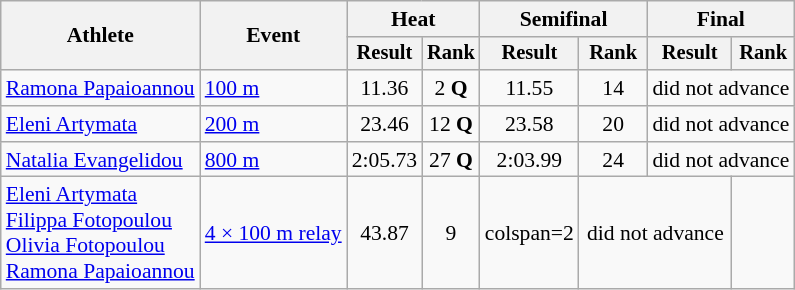<table class="wikitable" style="font-size:90%">
<tr>
<th rowspan=2>Athlete</th>
<th rowspan=2>Event</th>
<th colspan=2>Heat</th>
<th colspan=2>Semifinal</th>
<th colspan=2>Final</th>
</tr>
<tr style="font-size:95%">
<th>Result</th>
<th>Rank</th>
<th>Result</th>
<th>Rank</th>
<th>Result</th>
<th>Rank</th>
</tr>
<tr align=center>
<td align=left><a href='#'>Ramona Papaioannou</a></td>
<td style="text-align:left;"><a href='#'>100 m</a></td>
<td>11.36</td>
<td>2 <strong>Q</strong></td>
<td>11.55</td>
<td>14</td>
<td colspan=2>did not advance</td>
</tr>
<tr align=center>
<td align=left><a href='#'>Eleni Artymata</a></td>
<td style="text-align:left;"><a href='#'>200 m</a></td>
<td>23.46</td>
<td>12 <strong>Q</strong></td>
<td>23.58</td>
<td>20</td>
<td colspan=2>did not advance</td>
</tr>
<tr align=center>
<td align=left><a href='#'>Natalia Evangelidou</a></td>
<td style="text-align:left;"><a href='#'>800 m</a></td>
<td>2:05.73</td>
<td>27 <strong>Q</strong></td>
<td>2:03.99</td>
<td>24</td>
<td colspan=2>did not advance</td>
</tr>
<tr align=center>
<td align=left><a href='#'>Eleni Artymata</a><br><a href='#'>Filippa Fotopoulou</a><br><a href='#'>Olivia Fotopoulou</a><br><a href='#'>Ramona Papaioannou</a></td>
<td style="text-align:left;"><a href='#'>4 × 100 m relay</a></td>
<td>43.87 <strong></strong></td>
<td>9</td>
<td>colspan=2 </td>
<td colspan=2>did not advance</td>
</tr>
</table>
